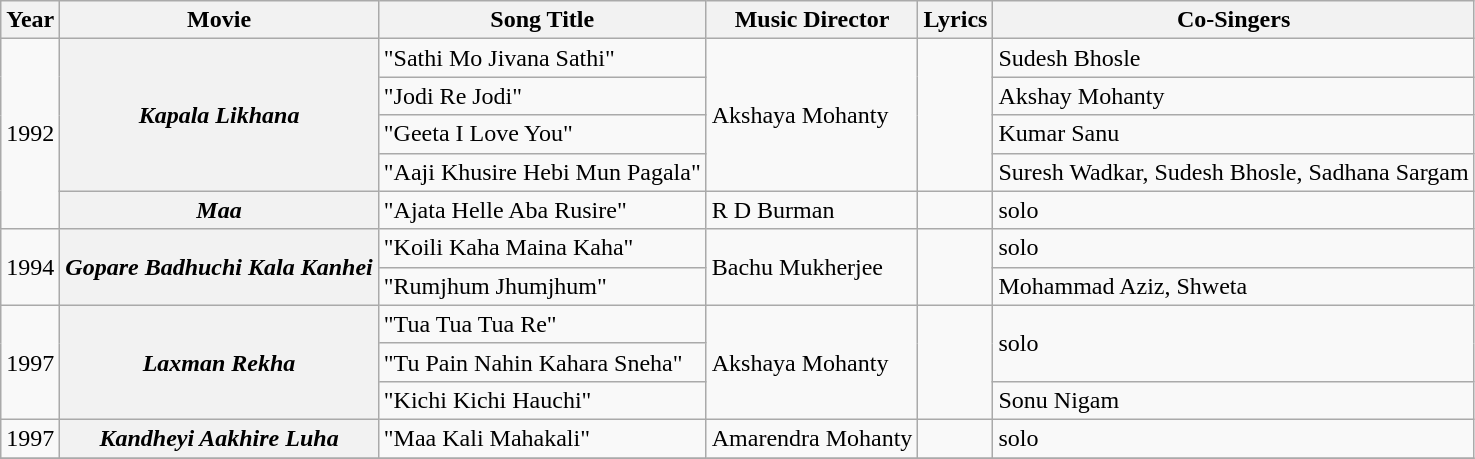<table class="wikitable sortable">
<tr>
<th>Year</th>
<th>Movie</th>
<th>Song Title</th>
<th>Music Director</th>
<th>Lyrics</th>
<th>Co-Singers</th>
</tr>
<tr>
<td rowspan=5>1992</td>
<th rowspan=4><em>Kapala Likhana</em></th>
<td>"Sathi Mo Jivana Sathi"</td>
<td rowspan=4>Akshaya Mohanty</td>
<td rowspan=4></td>
<td>Sudesh Bhosle</td>
</tr>
<tr>
<td>"Jodi Re Jodi"</td>
<td>Akshay Mohanty</td>
</tr>
<tr>
<td>"Geeta I Love You"</td>
<td>Kumar Sanu</td>
</tr>
<tr>
<td>"Aaji Khusire Hebi Mun Pagala"</td>
<td>Suresh Wadkar, Sudesh Bhosle, Sadhana Sargam</td>
</tr>
<tr>
<th><em>Maa</em></th>
<td>"Ajata Helle Aba Rusire"</td>
<td>R D Burman</td>
<td></td>
<td>solo</td>
</tr>
<tr>
<td rowspan=2>1994</td>
<th rowspan=2><em>Gopare Badhuchi Kala Kanhei</em></th>
<td>"Koili Kaha Maina Kaha"</td>
<td rowspan=2>Bachu Mukherjee</td>
<td rowspan=2></td>
<td>solo</td>
</tr>
<tr>
<td>"Rumjhum Jhumjhum"</td>
<td>Mohammad Aziz, Shweta</td>
</tr>
<tr>
<td rowspan=3>1997</td>
<th rowspan=3><em>Laxman Rekha</em></th>
<td>"Tua Tua Tua Re"</td>
<td rowspan=3>Akshaya Mohanty</td>
<td rowspan=3></td>
<td rowspan=2>solo</td>
</tr>
<tr>
<td>"Tu Pain Nahin Kahara Sneha"</td>
</tr>
<tr>
<td>"Kichi Kichi Hauchi"</td>
<td>Sonu Nigam</td>
</tr>
<tr>
<td rowspan="1">1997</td>
<th rowspan=1><em>Kandheyi Aakhire Luha</em></th>
<td>"Maa Kali Mahakali"</td>
<td rowspan=1>Amarendra Mohanty</td>
<td rowspan=1></td>
<td rowspan=1>solo</td>
</tr>
<tr>
</tr>
</table>
